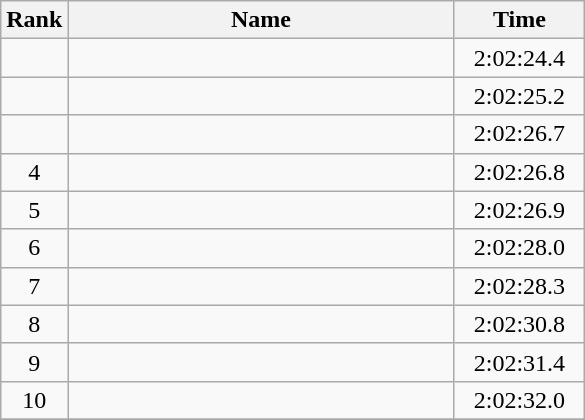<table class="wikitable" style="text-align:center">
<tr>
<th>Rank</th>
<th width=250>Name</th>
<th width=80>Time</th>
</tr>
<tr>
<td></td>
<td align=left></td>
<td>2:02:24.4</td>
</tr>
<tr>
<td></td>
<td align=left></td>
<td>2:02:25.2</td>
</tr>
<tr>
<td></td>
<td align=left></td>
<td>2:02:26.7</td>
</tr>
<tr>
<td>4</td>
<td align=left></td>
<td>2:02:26.8</td>
</tr>
<tr>
<td>5</td>
<td align=left></td>
<td>2:02:26.9</td>
</tr>
<tr>
<td>6</td>
<td align=left></td>
<td>2:02:28.0</td>
</tr>
<tr>
<td>7</td>
<td align=left></td>
<td>2:02:28.3</td>
</tr>
<tr>
<td>8</td>
<td align=left></td>
<td>2:02:30.8</td>
</tr>
<tr>
<td>9</td>
<td align=left></td>
<td>2:02:31.4</td>
</tr>
<tr>
<td>10</td>
<td align=left></td>
<td>2:02:32.0</td>
</tr>
<tr>
</tr>
</table>
